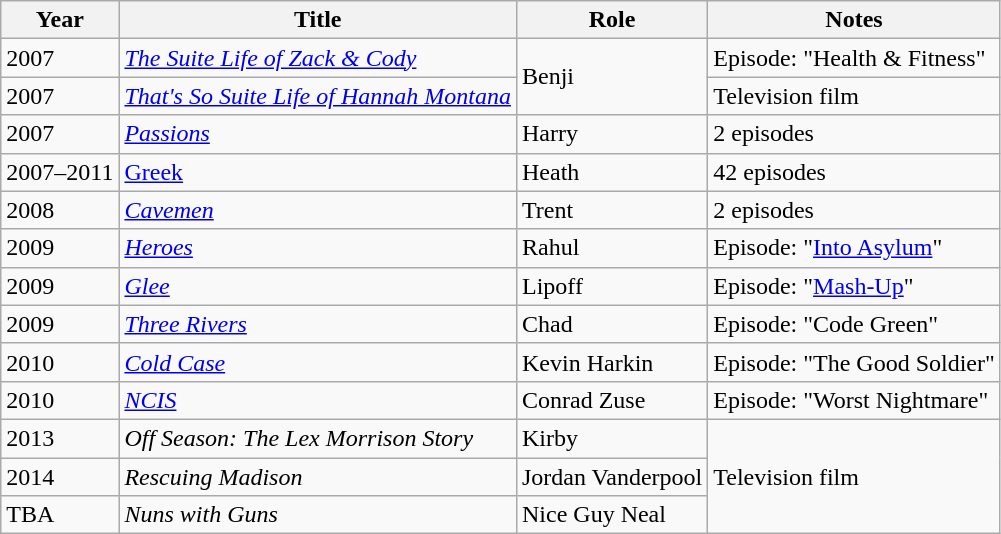<table class="wikitable sortable">
<tr>
<th>Year</th>
<th>Title</th>
<th>Role</th>
<th>Notes</th>
</tr>
<tr>
<td>2007</td>
<td><em><a href='#'>The Suite Life of Zack & Cody</a></em></td>
<td rowspan="2">Benji</td>
<td>Episode: "Health & Fitness"</td>
</tr>
<tr>
<td>2007</td>
<td><em><a href='#'>That's So Suite Life of Hannah Montana</a></em></td>
<td>Television film</td>
</tr>
<tr>
<td>2007</td>
<td><em><a href='#'>Passions</a></em></td>
<td>Harry</td>
<td>2 episodes</td>
</tr>
<tr>
<td>2007–2011</td>
<td><a href='#'>Greek</a></td>
<td>Heath</td>
<td>42 episodes</td>
</tr>
<tr>
<td>2008</td>
<td><a href='#'><em>Cavemen</em></a></td>
<td>Trent</td>
<td>2 episodes</td>
</tr>
<tr>
<td>2009</td>
<td><a href='#'><em>Heroes</em></a></td>
<td>Rahul</td>
<td>Episode: "<a href='#'>Into Asylum</a>"</td>
</tr>
<tr>
<td>2009</td>
<td><a href='#'><em>Glee</em></a></td>
<td>Lipoff</td>
<td>Episode: "<a href='#'>Mash-Up</a>"</td>
</tr>
<tr>
<td>2009</td>
<td><a href='#'><em>Three Rivers</em></a></td>
<td>Chad</td>
<td>Episode: "Code Green"</td>
</tr>
<tr>
<td>2010</td>
<td><em><a href='#'>Cold Case</a></em></td>
<td>Kevin Harkin</td>
<td>Episode: "The Good Soldier"</td>
</tr>
<tr>
<td>2010</td>
<td><a href='#'><em>NCIS</em></a></td>
<td>Conrad Zuse</td>
<td>Episode: "Worst Nightmare"</td>
</tr>
<tr>
<td>2013</td>
<td><em>Off Season: The Lex Morrison Story</em></td>
<td>Kirby</td>
<td rowspan="3">Television film</td>
</tr>
<tr>
<td>2014</td>
<td><em>Rescuing Madison</em></td>
<td>Jordan Vanderpool</td>
</tr>
<tr>
<td>TBA</td>
<td><em>Nuns with Guns</em></td>
<td>Nice Guy Neal</td>
</tr>
</table>
